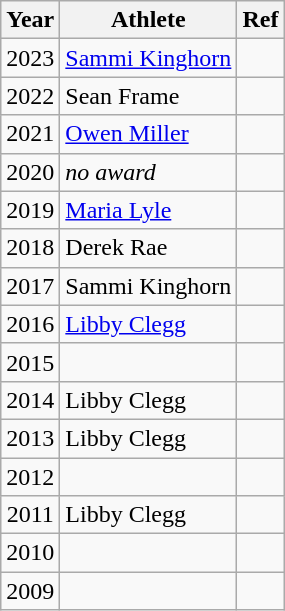<table class="wikitable sortable">
<tr>
<th>Year</th>
<th>Athlete</th>
<th>Ref</th>
</tr>
<tr>
<td align="center">2023</td>
<td><a href='#'>Sammi Kinghorn</a></td>
<td></td>
</tr>
<tr>
<td align="center">2022</td>
<td>Sean Frame</td>
<td></td>
</tr>
<tr>
<td align="center">2021</td>
<td><a href='#'>Owen Miller</a></td>
<td></td>
</tr>
<tr>
<td align="center">2020</td>
<td><em>no award</em></td>
<td></td>
</tr>
<tr>
<td align="center">2019</td>
<td><a href='#'>Maria Lyle</a></td>
<td></td>
</tr>
<tr>
<td align="center">2018</td>
<td>Derek Rae</td>
<td></td>
</tr>
<tr>
<td align="center">2017</td>
<td>Sammi Kinghorn</td>
<td></td>
</tr>
<tr>
<td align="center">2016</td>
<td><a href='#'>Libby Clegg</a></td>
<td></td>
</tr>
<tr>
<td align="center">2015</td>
<td></td>
<td></td>
</tr>
<tr>
<td align="center">2014</td>
<td>Libby Clegg</td>
<td></td>
</tr>
<tr>
<td align="center">2013</td>
<td>Libby Clegg</td>
<td></td>
</tr>
<tr>
<td align="center">2012</td>
<td></td>
<td></td>
</tr>
<tr>
<td align="center">2011</td>
<td>Libby Clegg</td>
<td></td>
</tr>
<tr>
<td align="center">2010</td>
<td></td>
<td></td>
</tr>
<tr>
<td align="center">2009</td>
<td></td>
<td></td>
</tr>
</table>
